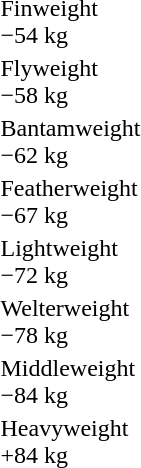<table>
<tr>
<td rowspan=2>Finweight<br>−54 kg</td>
<td rowspan=2></td>
<td rowspan=2></td>
<td></td>
</tr>
<tr>
<td></td>
</tr>
<tr>
<td rowspan=2>Flyweight<br>−58 kg</td>
<td rowspan=2></td>
<td rowspan=2></td>
<td></td>
</tr>
<tr>
<td></td>
</tr>
<tr>
<td rowspan=2>Bantamweight<br>−62 kg</td>
<td rowspan=2></td>
<td rowspan=2></td>
<td></td>
</tr>
<tr>
<td></td>
</tr>
<tr>
<td rowspan=2>Featherweight<br>−67 kg</td>
<td rowspan=2></td>
<td rowspan=2></td>
<td></td>
</tr>
<tr>
<td></td>
</tr>
<tr>
<td rowspan=2>Lightweight<br>−72 kg</td>
<td rowspan=2></td>
<td rowspan=2></td>
<td></td>
</tr>
<tr>
<td></td>
</tr>
<tr>
<td rowspan=2>Welterweight<br>−78 kg</td>
<td rowspan=2></td>
<td rowspan=2></td>
<td></td>
</tr>
<tr>
<td></td>
</tr>
<tr>
<td rowspan=2>Middleweight<br>−84 kg</td>
<td rowspan=2></td>
<td rowspan=2></td>
<td></td>
</tr>
<tr>
<td></td>
</tr>
<tr>
<td rowspan=2>Heavyweight<br>+84 kg</td>
<td rowspan=2></td>
<td rowspan=2></td>
<td></td>
</tr>
<tr>
<td></td>
</tr>
</table>
